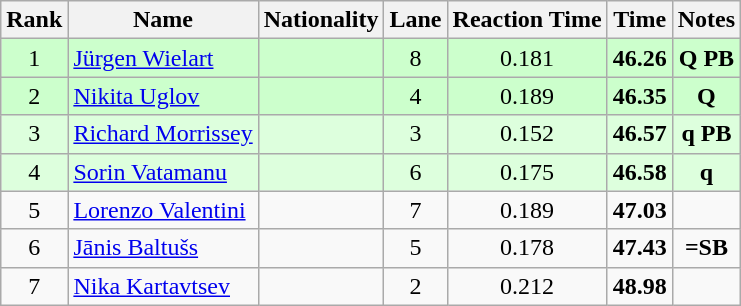<table class="wikitable sortable" style="text-align:center">
<tr>
<th>Rank</th>
<th>Name</th>
<th>Nationality</th>
<th>Lane</th>
<th>Reaction Time</th>
<th>Time</th>
<th>Notes</th>
</tr>
<tr bgcolor=ccffcc>
<td>1</td>
<td align=left><a href='#'>Jürgen Wielart</a></td>
<td align=left></td>
<td>8</td>
<td>0.181</td>
<td><strong>46.26</strong></td>
<td><strong>Q PB</strong></td>
</tr>
<tr bgcolor=ccffcc>
<td>2</td>
<td align=left><a href='#'>Nikita Uglov</a></td>
<td align=left></td>
<td>4</td>
<td>0.189</td>
<td><strong>46.35</strong></td>
<td><strong>Q</strong></td>
</tr>
<tr bgcolor=ddffdd>
<td>3</td>
<td align=left><a href='#'>Richard Morrissey</a></td>
<td align=left></td>
<td>3</td>
<td>0.152</td>
<td><strong>46.57</strong></td>
<td><strong>q PB</strong></td>
</tr>
<tr bgcolor=ddffdd>
<td>4</td>
<td align=left><a href='#'>Sorin Vatamanu</a></td>
<td align=left></td>
<td>6</td>
<td>0.175</td>
<td><strong>46.58</strong></td>
<td><strong>q</strong></td>
</tr>
<tr>
<td>5</td>
<td align=left><a href='#'>Lorenzo Valentini</a></td>
<td align=left></td>
<td>7</td>
<td>0.189</td>
<td><strong>47.03</strong></td>
<td></td>
</tr>
<tr>
<td>6</td>
<td align=left><a href='#'>Jānis Baltušs</a></td>
<td align=left></td>
<td>5</td>
<td>0.178</td>
<td><strong>47.43</strong></td>
<td><strong>=SB</strong></td>
</tr>
<tr>
<td>7</td>
<td align=left><a href='#'>Nika Kartavtsev</a></td>
<td align=left></td>
<td>2</td>
<td>0.212</td>
<td><strong>48.98</strong></td>
<td></td>
</tr>
</table>
